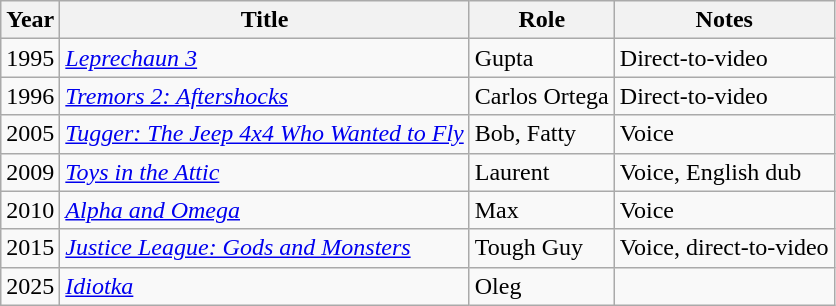<table class="wikitable sortable">
<tr>
<th>Year</th>
<th>Title</th>
<th>Role</th>
<th>Notes</th>
</tr>
<tr>
<td>1995</td>
<td><em><a href='#'>Leprechaun 3</a></em></td>
<td>Gupta</td>
<td>Direct-to-video</td>
</tr>
<tr>
<td>1996</td>
<td><em><a href='#'>Tremors 2: Aftershocks</a></em></td>
<td>Carlos Ortega</td>
<td>Direct-to-video</td>
</tr>
<tr>
<td>2005</td>
<td><em><a href='#'>Tugger: The Jeep 4x4 Who Wanted to Fly</a></em></td>
<td>Bob, Fatty</td>
<td>Voice</td>
</tr>
<tr>
<td>2009</td>
<td><em><a href='#'>Toys in the Attic</a></em></td>
<td>Laurent</td>
<td>Voice, English dub</td>
</tr>
<tr>
<td>2010</td>
<td><em><a href='#'>Alpha and Omega</a></em></td>
<td>Max</td>
<td>Voice</td>
</tr>
<tr>
<td>2015</td>
<td><em><a href='#'>Justice League: Gods and Monsters</a></em></td>
<td>Tough Guy</td>
<td>Voice, direct-to-video</td>
</tr>
<tr>
<td>2025</td>
<td><em><a href='#'>Idiotka</a></em></td>
<td>Oleg</td>
<td></td>
</tr>
</table>
